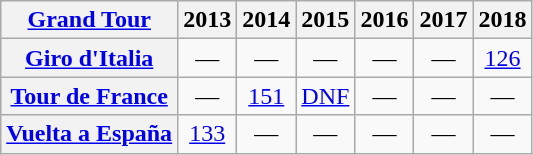<table class="wikitable plainrowheaders">
<tr>
<th scope="col"><a href='#'>Grand Tour</a></th>
<th scope="col">2013</th>
<th scope="col">2014</th>
<th scope="col">2015</th>
<th scope="col">2016</th>
<th scope="col">2017</th>
<th scope="col">2018</th>
</tr>
<tr style="text-align:center;">
<th scope="row"> <a href='#'>Giro d'Italia</a></th>
<td>—</td>
<td>—</td>
<td>—</td>
<td>—</td>
<td>—</td>
<td><a href='#'>126</a></td>
</tr>
<tr style="text-align:center;">
<th scope="row"> <a href='#'>Tour de France</a></th>
<td>—</td>
<td><a href='#'>151</a></td>
<td><a href='#'>DNF</a></td>
<td>—</td>
<td>—</td>
<td>—</td>
</tr>
<tr style="text-align:center;">
<th scope="row"> <a href='#'>Vuelta a España</a></th>
<td><a href='#'>133</a></td>
<td>—</td>
<td>—</td>
<td>—</td>
<td>—</td>
<td>—</td>
</tr>
</table>
